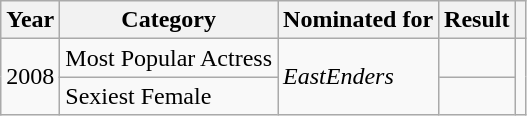<table class="wikitable plainrowheaders">
<tr>
<th scope="col">Year</th>
<th scope="col">Category</th>
<th scope="col">Nominated for</th>
<th scope="col">Result</th>
<th scope="col"></th>
</tr>
<tr>
<td align="center" rowspan = "2">2008</td>
<td>Most Popular Actress</td>
<td rowspan = "2"><em>EastEnders</em></td>
<td></td>
<td align="center" rowspan = "2"></td>
</tr>
<tr>
<td>Sexiest Female</td>
<td></td>
</tr>
</table>
